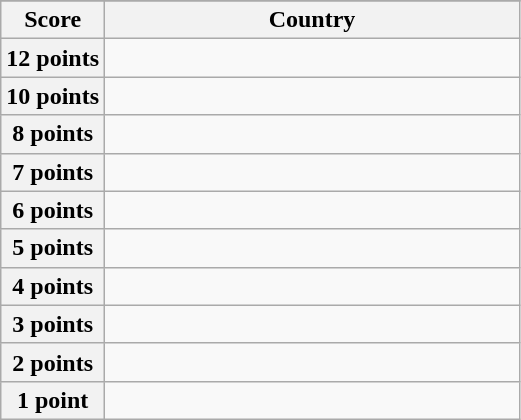<table class="wikitable">
<tr>
</tr>
<tr>
<th scope="col" width="20%">Score</th>
<th scope="col">Country</th>
</tr>
<tr>
<th scope="row">12 points</th>
<td></td>
</tr>
<tr>
<th scope="row">10 points</th>
<td></td>
</tr>
<tr>
<th scope="row">8 points</th>
<td></td>
</tr>
<tr>
<th scope="row">7 points</th>
<td></td>
</tr>
<tr>
<th scope="row">6 points</th>
<td></td>
</tr>
<tr>
<th scope="row">5 points</th>
<td></td>
</tr>
<tr>
<th scope="row">4 points</th>
<td></td>
</tr>
<tr>
<th scope="row">3 points</th>
<td></td>
</tr>
<tr>
<th scope="row">2 points</th>
<td></td>
</tr>
<tr>
<th scope="row">1 point</th>
<td></td>
</tr>
</table>
